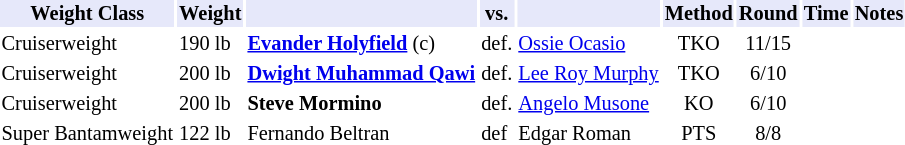<table class="toccolours" style="font-size: 85%;">
<tr>
<th style="background:#e6e8fa; color:#000; text-align:center;">Weight Class</th>
<th style="background:#e6e8fa; color:#000; text-align:center;">Weight</th>
<th style="background:#e6e8fa; color:#000; text-align:center;"></th>
<th style="background:#e6e8fa; color:#000; text-align:center;">vs.</th>
<th style="background:#e6e8fa; color:#000; text-align:center;"></th>
<th style="background:#e6e8fa; color:#000; text-align:center;">Method</th>
<th style="background:#e6e8fa; color:#000; text-align:center;">Round</th>
<th style="background:#e6e8fa; color:#000; text-align:center;">Time</th>
<th style="background:#e6e8fa; color:#000; text-align:center;">Notes</th>
</tr>
<tr>
<td>Cruiserweight</td>
<td>190 lb</td>
<td><strong><a href='#'>Evander Holyfield</a></strong> (c)</td>
<td>def.</td>
<td><a href='#'>Ossie Ocasio</a></td>
<td align=center>TKO</td>
<td align=center>11/15</td>
<td align=center></td>
<td></td>
</tr>
<tr>
<td>Cruiserweight</td>
<td>200 lb</td>
<td><strong><a href='#'>Dwight Muhammad Qawi</a></strong></td>
<td>def.</td>
<td><a href='#'>Lee Roy Murphy</a></td>
<td align=center>TKO</td>
<td align=center>6/10</td>
<td align=center></td>
</tr>
<tr>
<td>Cruiserweight</td>
<td>200 lb</td>
<td><strong>Steve Mormino</strong></td>
<td>def.</td>
<td><a href='#'>Angelo Musone</a></td>
<td align=center>KO</td>
<td align=center>6/10</td>
<td align=center></td>
</tr>
<tr>
<td>Super Bantamweight</td>
<td>122 lb</td>
<td>Fernando Beltran</td>
<td>def</td>
<td>Edgar Roman</td>
<td align=center>PTS</td>
<td align=center>8/8</td>
<td align=center></td>
</tr>
</table>
